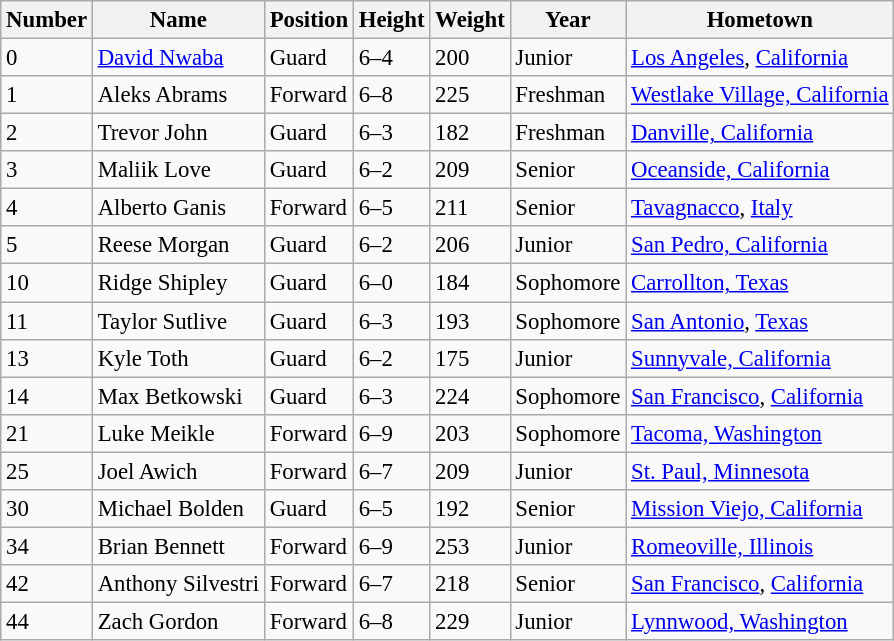<table class="wikitable sortable" style="font-size: 95%;">
<tr>
<th>Number</th>
<th>Name</th>
<th>Position</th>
<th>Height</th>
<th>Weight</th>
<th>Year</th>
<th>Hometown</th>
</tr>
<tr>
<td>0</td>
<td><a href='#'>David Nwaba</a></td>
<td>Guard</td>
<td>6–4</td>
<td>200</td>
<td>Junior</td>
<td><a href='#'>Los Angeles</a>, <a href='#'>California</a></td>
</tr>
<tr>
<td>1</td>
<td>Aleks Abrams</td>
<td>Forward</td>
<td>6–8</td>
<td>225</td>
<td>Freshman</td>
<td><a href='#'>Westlake Village, California</a></td>
</tr>
<tr>
<td>2</td>
<td>Trevor John</td>
<td>Guard</td>
<td>6–3</td>
<td>182</td>
<td>Freshman</td>
<td><a href='#'>Danville, California</a></td>
</tr>
<tr>
<td>3</td>
<td>Maliik Love</td>
<td>Guard</td>
<td>6–2</td>
<td>209</td>
<td>Senior</td>
<td><a href='#'>Oceanside, California</a></td>
</tr>
<tr>
<td>4</td>
<td>Alberto Ganis</td>
<td>Forward</td>
<td>6–5</td>
<td>211</td>
<td>Senior</td>
<td><a href='#'>Tavagnacco</a>, <a href='#'>Italy</a></td>
</tr>
<tr>
<td>5</td>
<td>Reese Morgan</td>
<td>Guard</td>
<td>6–2</td>
<td>206</td>
<td>Junior</td>
<td><a href='#'>San Pedro, California</a></td>
</tr>
<tr>
<td>10</td>
<td>Ridge Shipley</td>
<td>Guard</td>
<td>6–0</td>
<td>184</td>
<td>Sophomore</td>
<td><a href='#'>Carrollton, Texas</a></td>
</tr>
<tr>
<td>11</td>
<td>Taylor Sutlive</td>
<td>Guard</td>
<td>6–3</td>
<td>193</td>
<td>Sophomore</td>
<td><a href='#'>San Antonio</a>, <a href='#'>Texas</a></td>
</tr>
<tr>
<td>13</td>
<td>Kyle Toth</td>
<td>Guard</td>
<td>6–2</td>
<td>175</td>
<td>Junior</td>
<td><a href='#'>Sunnyvale, California</a></td>
</tr>
<tr>
<td>14</td>
<td>Max Betkowski</td>
<td>Guard</td>
<td>6–3</td>
<td>224</td>
<td>Sophomore</td>
<td><a href='#'>San Francisco</a>, <a href='#'>California</a></td>
</tr>
<tr>
<td>21</td>
<td>Luke Meikle</td>
<td>Forward</td>
<td>6–9</td>
<td>203</td>
<td>Sophomore</td>
<td><a href='#'>Tacoma, Washington</a></td>
</tr>
<tr>
<td>25</td>
<td>Joel Awich</td>
<td>Forward</td>
<td>6–7</td>
<td>209</td>
<td>Junior</td>
<td><a href='#'>St. Paul, Minnesota</a></td>
</tr>
<tr>
<td>30</td>
<td>Michael Bolden</td>
<td>Guard</td>
<td>6–5</td>
<td>192</td>
<td>Senior</td>
<td><a href='#'>Mission Viejo, California</a></td>
</tr>
<tr>
<td>34</td>
<td>Brian Bennett</td>
<td>Forward</td>
<td>6–9</td>
<td>253</td>
<td>Junior</td>
<td><a href='#'>Romeoville, Illinois</a></td>
</tr>
<tr>
<td>42</td>
<td>Anthony Silvestri</td>
<td>Forward</td>
<td>6–7</td>
<td>218</td>
<td>Senior</td>
<td><a href='#'>San Francisco</a>, <a href='#'>California</a></td>
</tr>
<tr>
<td>44</td>
<td>Zach Gordon</td>
<td>Forward</td>
<td>6–8</td>
<td>229</td>
<td>Junior</td>
<td><a href='#'>Lynnwood, Washington</a></td>
</tr>
</table>
